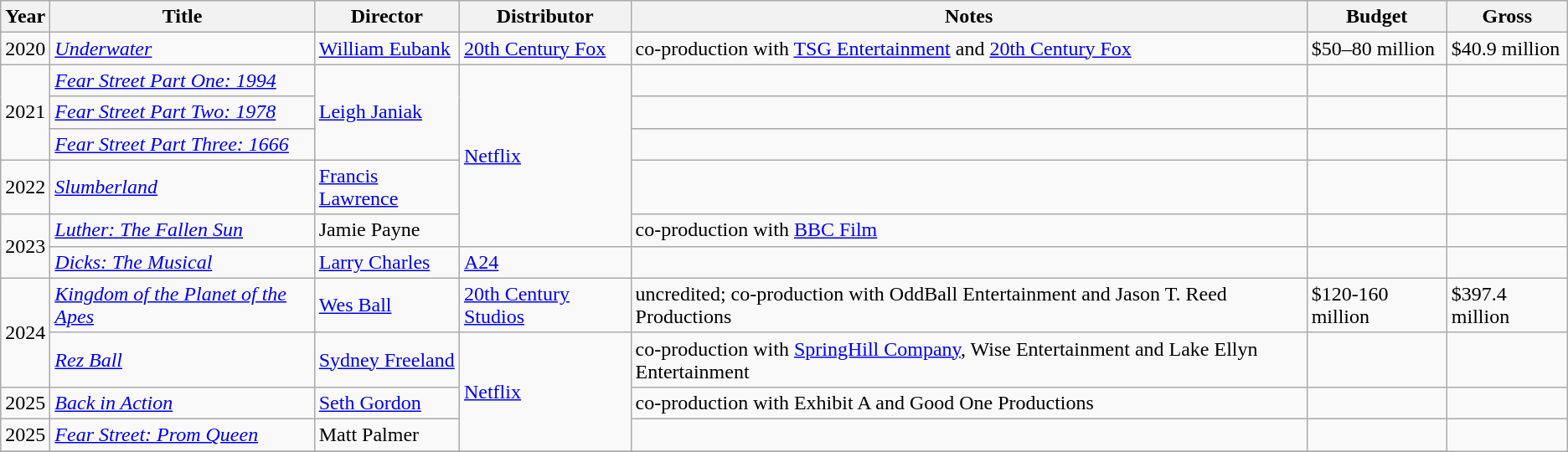<table class="wikitable sortable">
<tr>
<th>Year</th>
<th>Title</th>
<th>Director</th>
<th>Distributor</th>
<th>Notes</th>
<th>Budget</th>
<th>Gross</th>
</tr>
<tr>
<td>2020</td>
<td><em><a href='#'>Underwater</a></em></td>
<td><a href='#'>William Eubank</a></td>
<td><a href='#'>20th Century Fox</a></td>
<td>co-production with <a href='#'>TSG Entertainment</a> and <a href='#'>20th Century Fox</a></td>
<td>$50–80 million</td>
<td>$40.9 million</td>
</tr>
<tr>
<td rowspan="3">2021</td>
<td><em><a href='#'>Fear Street Part One: 1994</a></em></td>
<td rowspan="3"><a href='#'>Leigh Janiak</a></td>
<td rowspan="5"><a href='#'>Netflix</a></td>
<td></td>
<td></td>
<td></td>
</tr>
<tr>
<td><em><a href='#'>Fear Street Part Two: 1978</a></em></td>
<td></td>
<td></td>
<td></td>
</tr>
<tr>
<td><em><a href='#'>Fear Street Part Three: 1666</a></em></td>
<td></td>
<td></td>
<td></td>
</tr>
<tr>
<td>2022</td>
<td><em><a href='#'>Slumberland</a></em></td>
<td><a href='#'>Francis Lawrence</a></td>
<td></td>
<td></td>
<td></td>
</tr>
<tr>
<td rowspan=2>2023</td>
<td><em><a href='#'>Luther: The Fallen Sun</a></em></td>
<td>Jamie Payne</td>
<td>co-production with <a href='#'>BBC Film</a></td>
<td></td>
<td></td>
</tr>
<tr>
<td><em><a href='#'>Dicks: The Musical</a></em></td>
<td><a href='#'>Larry Charles</a></td>
<td><a href='#'>A24</a></td>
<td></td>
<td></td>
<td></td>
</tr>
<tr>
<td rowspan=2>2024</td>
<td><em><a href='#'>Kingdom of the Planet of the Apes</a></em></td>
<td><a href='#'>Wes Ball</a></td>
<td><a href='#'>20th Century Studios</a></td>
<td>uncredited; co-production with OddBall Entertainment and Jason T. Reed Productions</td>
<td>$120-160 million</td>
<td>$397.4 million</td>
</tr>
<tr>
<td><em><a href='#'>Rez Ball</a></em></td>
<td><a href='#'>Sydney Freeland</a></td>
<td rowspan="3"><a href='#'>Netflix</a></td>
<td>co-production with <a href='#'>SpringHill Company</a>, Wise Entertainment and Lake Ellyn Entertainment</td>
<td></td>
<td></td>
</tr>
<tr>
<td>2025</td>
<td><em><a href='#'>Back in Action</a></em></td>
<td><a href='#'>Seth Gordon</a></td>
<td>co-production with Exhibit A and Good One Productions</td>
<td></td>
<td></td>
</tr>
<tr>
<td>2025</td>
<td><em><a href='#'>Fear Street: Prom Queen</a></em></td>
<td>Matt Palmer</td>
<td></td>
<td></td>
</tr>
<tr>
</tr>
</table>
